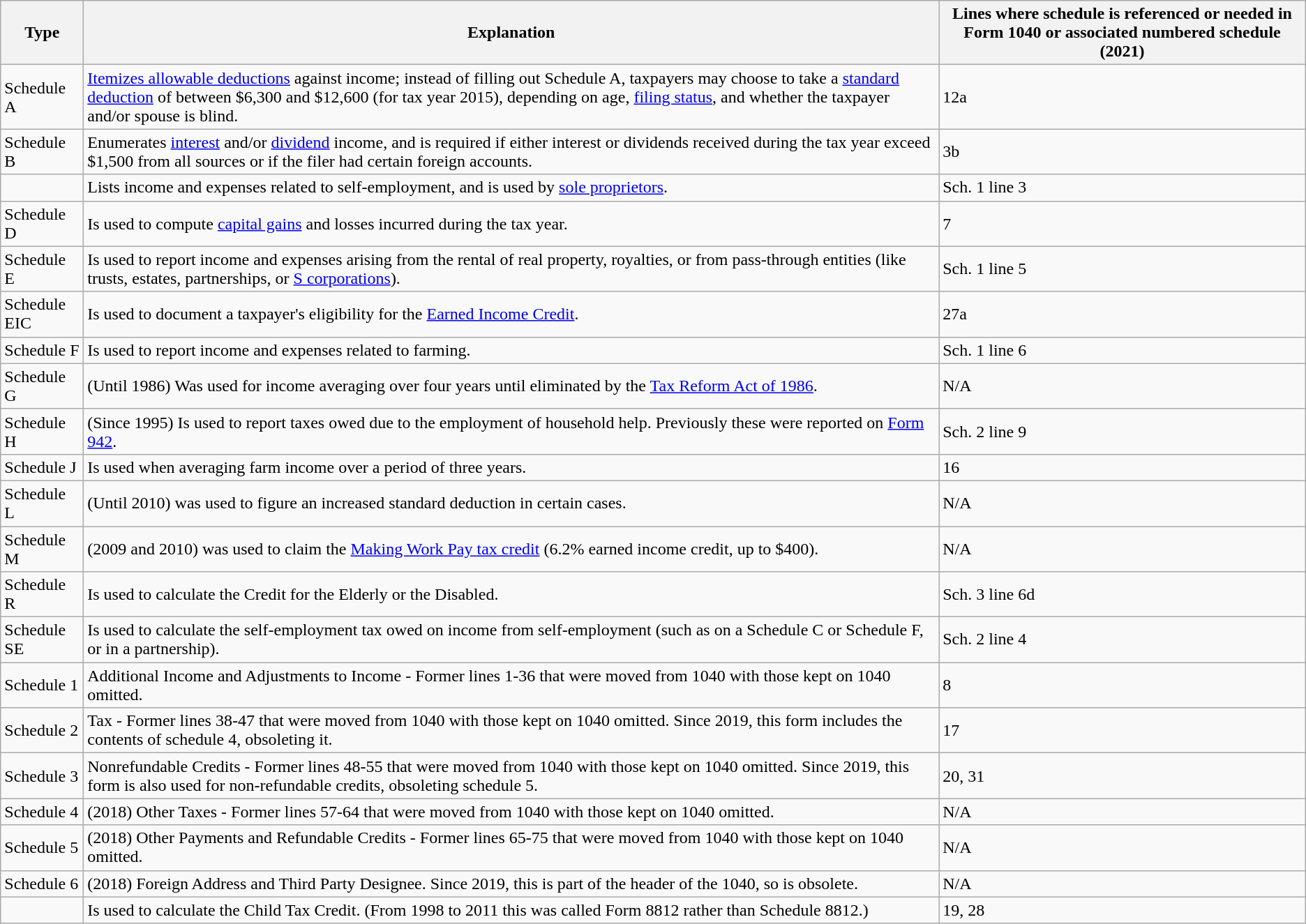<table class="wikitable">
<tr>
<th>Type</th>
<th>Explanation</th>
<th>Lines where schedule is referenced or needed in Form 1040 or associated numbered schedule (2021)</th>
</tr>
<tr>
<td>Schedule A</td>
<td><a href='#'>Itemizes allowable deductions</a> against income; instead of filling out Schedule A, taxpayers may choose to take a <a href='#'>standard deduction</a> of between $6,300 and $12,600 (for tax year 2015), depending on age, <a href='#'>filing status</a>, and whether the taxpayer and/or spouse is blind.</td>
<td>12a</td>
</tr>
<tr>
<td>Schedule B</td>
<td>Enumerates <a href='#'>interest</a> and/or <a href='#'>dividend</a> income, and is required if either interest or dividends received during the tax year exceed $1,500 from all sources or if the filer had certain foreign accounts.</td>
<td>3b</td>
</tr>
<tr>
<td></td>
<td>Lists income and expenses related to self-employment, and is used by <a href='#'>sole proprietors</a>.</td>
<td>Sch. 1 line 3</td>
</tr>
<tr>
<td>Schedule D</td>
<td>Is used to compute <a href='#'>capital gains</a> and losses incurred during the tax year.</td>
<td>7</td>
</tr>
<tr>
<td>Schedule E</td>
<td>Is used to report income and expenses arising from the rental of real property, royalties, or from pass-through entities (like trusts, estates, partnerships, or <a href='#'>S corporations</a>).</td>
<td>Sch. 1 line 5</td>
</tr>
<tr>
<td>Schedule EIC</td>
<td>Is used to document a taxpayer's eligibility for the <a href='#'>Earned Income Credit</a>.</td>
<td>27a</td>
</tr>
<tr>
<td>Schedule F</td>
<td>Is used to report income and expenses related to farming.</td>
<td>Sch. 1 line 6</td>
</tr>
<tr>
<td>Schedule G</td>
<td>(Until 1986) Was used for income averaging over four years until eliminated by the <a href='#'>Tax Reform Act of 1986</a>.</td>
<td>N/A</td>
</tr>
<tr>
<td>Schedule H</td>
<td>(Since 1995) Is used to report taxes owed due to the employment of household help. Previously these were reported on <a href='#'>Form 942</a>.</td>
<td>Sch. 2 line 9</td>
</tr>
<tr>
<td>Schedule J</td>
<td>Is used when averaging farm income over a period of three years.</td>
<td>16</td>
</tr>
<tr>
<td>Schedule L</td>
<td>(Until 2010) was used to figure an increased standard deduction in certain cases.</td>
<td>N/A</td>
</tr>
<tr>
<td>Schedule M</td>
<td>(2009 and 2010) was used to claim the <a href='#'>Making Work Pay tax credit</a> (6.2% earned income credit, up to $400).</td>
<td>N/A</td>
</tr>
<tr>
<td>Schedule R</td>
<td>Is used to calculate the Credit for the Elderly or the Disabled.</td>
<td>Sch. 3 line 6d</td>
</tr>
<tr>
<td>Schedule SE</td>
<td>Is used to calculate the self-employment tax owed on income from self-employment (such as on a Schedule C or Schedule F, or in a partnership).</td>
<td>Sch. 2 line 4</td>
</tr>
<tr>
<td>Schedule 1</td>
<td>Additional Income and Adjustments to Income - Former lines 1-36 that were moved from 1040 with those kept on 1040 omitted.</td>
<td>8</td>
</tr>
<tr>
<td>Schedule 2</td>
<td>Tax - Former lines 38-47 that were moved from 1040 with those kept on 1040 omitted. Since 2019, this form includes the contents of schedule 4, obsoleting it.</td>
<td>17</td>
</tr>
<tr>
<td>Schedule 3</td>
<td>Nonrefundable Credits - Former lines 48-55 that were moved from 1040 with those kept on 1040 omitted. Since 2019, this form is also used for non-refundable credits, obsoleting schedule 5.</td>
<td>20, 31</td>
</tr>
<tr>
<td>Schedule 4</td>
<td>(2018) Other Taxes - Former lines 57-64 that were moved from 1040 with those kept on 1040 omitted.</td>
<td>N/A</td>
</tr>
<tr>
<td>Schedule 5</td>
<td>(2018) Other Payments and Refundable Credits - Former lines 65-75 that were moved from 1040 with those kept on 1040 omitted.</td>
<td>N/A</td>
</tr>
<tr>
<td>Schedule 6</td>
<td>(2018) Foreign Address and Third Party Designee. Since 2019, this is part of the header of the 1040, so is obsolete.</td>
<td>N/A</td>
</tr>
<tr>
<td></td>
<td>Is used to calculate the Child Tax Credit. (From 1998 to 2011 this was called Form 8812 rather than Schedule 8812.)</td>
<td>19, 28</td>
</tr>
</table>
